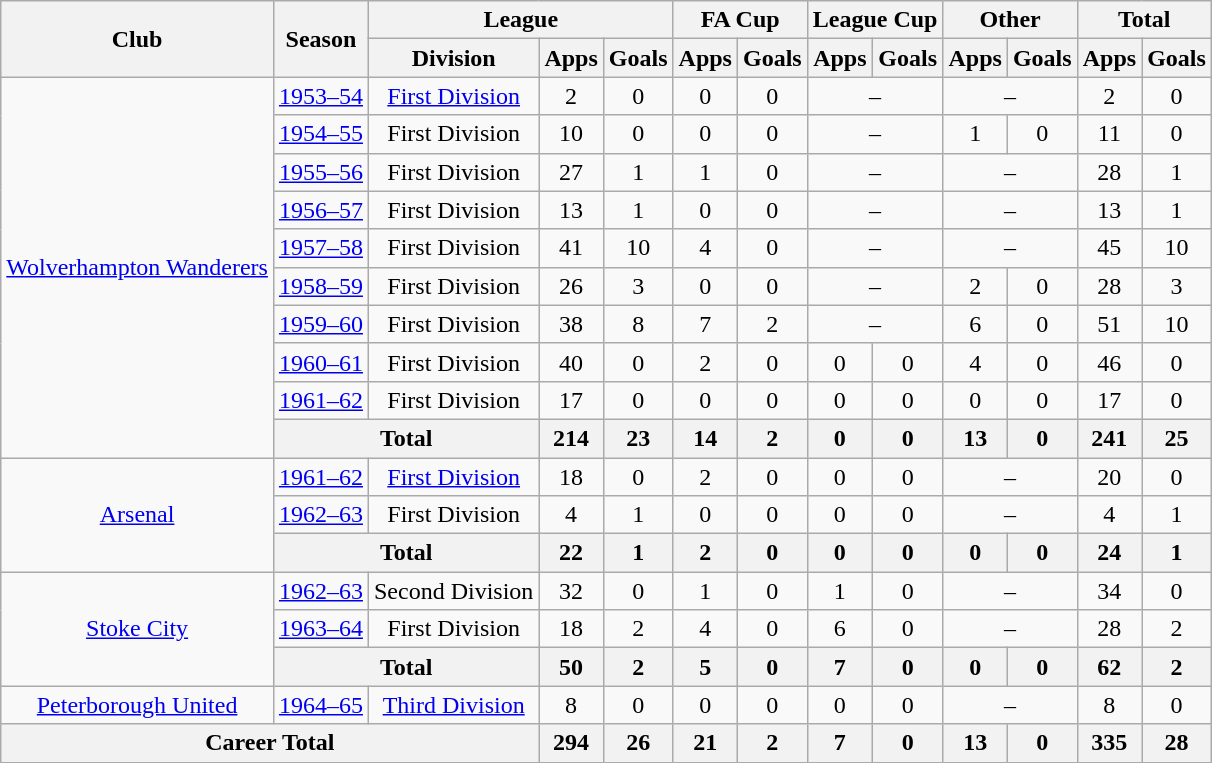<table class="wikitable" style="text-align: center;">
<tr>
<th rowspan="2">Club</th>
<th rowspan="2">Season</th>
<th colspan="3">League</th>
<th colspan="2">FA Cup</th>
<th colspan="2">League Cup</th>
<th colspan="2">Other</th>
<th colspan="2">Total</th>
</tr>
<tr>
<th>Division</th>
<th>Apps</th>
<th>Goals</th>
<th>Apps</th>
<th>Goals</th>
<th>Apps</th>
<th>Goals</th>
<th>Apps</th>
<th>Goals</th>
<th>Apps</th>
<th>Goals</th>
</tr>
<tr>
<td rowspan="10"><a href='#'>Wolverhampton Wanderers</a></td>
<td><a href='#'>1953–54</a></td>
<td><a href='#'>First Division</a></td>
<td>2</td>
<td>0</td>
<td>0</td>
<td>0</td>
<td colspan="2">–</td>
<td colspan="2">–</td>
<td>2</td>
<td>0</td>
</tr>
<tr>
<td><a href='#'>1954–55</a></td>
<td>First Division</td>
<td>10</td>
<td>0</td>
<td>0</td>
<td>0</td>
<td colspan="2">–</td>
<td>1</td>
<td>0</td>
<td>11</td>
<td>0</td>
</tr>
<tr>
<td><a href='#'>1955–56</a></td>
<td>First Division</td>
<td>27</td>
<td>1</td>
<td>1</td>
<td>0</td>
<td colspan="2">–</td>
<td colspan="2">–</td>
<td>28</td>
<td>1</td>
</tr>
<tr>
<td><a href='#'>1956–57</a></td>
<td>First Division</td>
<td>13</td>
<td>1</td>
<td>0</td>
<td>0</td>
<td colspan="2">–</td>
<td colspan="2">–</td>
<td>13</td>
<td>1</td>
</tr>
<tr>
<td><a href='#'>1957–58</a></td>
<td>First Division</td>
<td>41</td>
<td>10</td>
<td>4</td>
<td>0</td>
<td colspan="2">–</td>
<td colspan="2">–</td>
<td>45</td>
<td>10</td>
</tr>
<tr>
<td><a href='#'>1958–59</a></td>
<td>First Division</td>
<td>26</td>
<td>3</td>
<td>0</td>
<td>0</td>
<td colspan="2">–</td>
<td>2</td>
<td>0</td>
<td>28</td>
<td>3</td>
</tr>
<tr>
<td><a href='#'>1959–60</a></td>
<td>First Division</td>
<td>38</td>
<td>8</td>
<td>7</td>
<td>2</td>
<td colspan="2">–</td>
<td>6</td>
<td>0</td>
<td>51</td>
<td>10</td>
</tr>
<tr>
<td><a href='#'>1960–61</a></td>
<td>First Division</td>
<td>40</td>
<td>0</td>
<td>2</td>
<td>0</td>
<td>0</td>
<td>0</td>
<td>4</td>
<td>0</td>
<td>46</td>
<td>0</td>
</tr>
<tr>
<td><a href='#'>1961–62</a></td>
<td>First Division</td>
<td>17</td>
<td>0</td>
<td>0</td>
<td>0</td>
<td>0</td>
<td>0</td>
<td>0</td>
<td>0</td>
<td>17</td>
<td>0</td>
</tr>
<tr>
<th colspan="2">Total</th>
<th>214</th>
<th>23</th>
<th>14</th>
<th>2</th>
<th>0</th>
<th>0</th>
<th>13</th>
<th>0</th>
<th>241</th>
<th>25</th>
</tr>
<tr>
<td rowspan="3"><a href='#'>Arsenal</a></td>
<td><a href='#'>1961–62</a></td>
<td><a href='#'>First Division</a></td>
<td>18</td>
<td>0</td>
<td>2</td>
<td>0</td>
<td>0</td>
<td>0</td>
<td colspan="2">–</td>
<td>20</td>
<td>0</td>
</tr>
<tr>
<td><a href='#'>1962–63</a></td>
<td>First Division</td>
<td>4</td>
<td>1</td>
<td>0</td>
<td>0</td>
<td>0</td>
<td>0</td>
<td colspan="2">–</td>
<td>4</td>
<td>1</td>
</tr>
<tr>
<th colspan="2">Total</th>
<th>22</th>
<th>1</th>
<th>2</th>
<th>0</th>
<th>0</th>
<th>0</th>
<th>0</th>
<th>0</th>
<th>24</th>
<th>1</th>
</tr>
<tr>
<td rowspan="3"><a href='#'>Stoke City</a></td>
<td><a href='#'>1962–63</a></td>
<td>Second Division</td>
<td>32</td>
<td>0</td>
<td>1</td>
<td>0</td>
<td>1</td>
<td>0</td>
<td colspan="2">–</td>
<td>34</td>
<td>0</td>
</tr>
<tr>
<td><a href='#'>1963–64</a></td>
<td>First Division</td>
<td>18</td>
<td>2</td>
<td>4</td>
<td>0</td>
<td>6</td>
<td>0</td>
<td colspan="2">–</td>
<td>28</td>
<td>2</td>
</tr>
<tr>
<th colspan="2">Total</th>
<th>50</th>
<th>2</th>
<th>5</th>
<th>0</th>
<th>7</th>
<th>0</th>
<th>0</th>
<th>0</th>
<th>62</th>
<th>2</th>
</tr>
<tr>
<td><a href='#'>Peterborough United</a></td>
<td><a href='#'>1964–65</a></td>
<td><a href='#'>Third Division</a></td>
<td>8</td>
<td>0</td>
<td>0</td>
<td>0</td>
<td>0</td>
<td>0</td>
<td colspan="2">–</td>
<td>8</td>
<td>0</td>
</tr>
<tr>
<th colspan="3">Career Total</th>
<th>294</th>
<th>26</th>
<th>21</th>
<th>2</th>
<th>7</th>
<th>0</th>
<th>13</th>
<th>0</th>
<th>335</th>
<th>28</th>
</tr>
</table>
